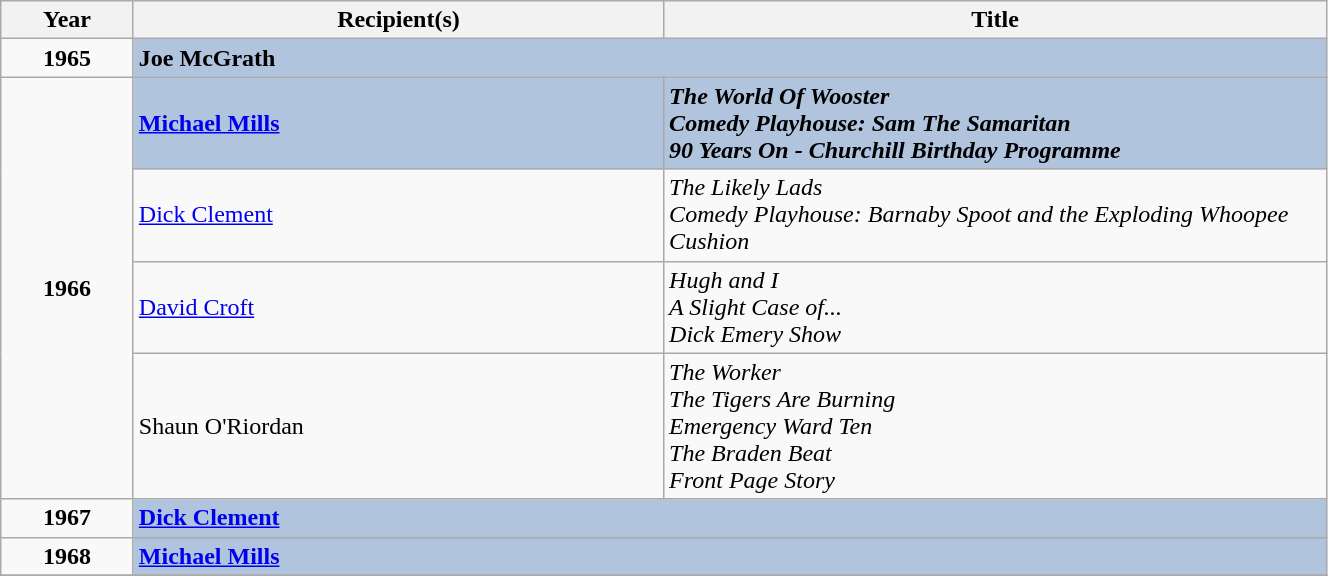<table class="wikitable" width="70%">
<tr>
<th width=5%>Year</th>
<th width=20%><strong>Recipient(s)</strong></th>
<th width=25%><strong>Title</strong></th>
</tr>
<tr>
<td style="text-align:center;"><strong>1965</strong></td>
<td colspan="2" style="background:#B0C4DE;"><strong>Joe McGrath</strong></td>
</tr>
<tr>
<td rowspan="4" style="text-align:center;"><strong>1966</strong></td>
<td style="background:#B0C4DE;"><strong><a href='#'>Michael Mills</a></strong></td>
<td style="background:#B0C4DE;"><strong><em>The World Of Wooster<br>Comedy Playhouse: Sam The Samaritan<br>90 Years On - Churchill Birthday Programme</em></strong></td>
</tr>
<tr>
<td><a href='#'>Dick Clement</a></td>
<td><em>The Likely Lads<br>Comedy Playhouse: Barnaby Spoot and the Exploding Whoopee Cushion</em></td>
</tr>
<tr>
<td><a href='#'>David Croft</a></td>
<td><em>Hugh and I<br>A Slight Case of...<br>Dick Emery Show</em></td>
</tr>
<tr>
<td>Shaun O'Riordan</td>
<td><em>The Worker<br>The Tigers Are Burning<br>Emergency Ward Ten<br>The Braden Beat<br>Front Page Story</em></td>
</tr>
<tr>
<td style="text-align:center;"><strong>1967</strong></td>
<td colspan="2" style="background:#B0C4DE;"><strong><a href='#'>Dick Clement</a></strong></td>
</tr>
<tr>
<td style="text-align:center;"><strong>1968</strong></td>
<td colspan="2" style="background:#B0C4DE;"><strong><a href='#'>Michael Mills</a></strong></td>
</tr>
<tr>
</tr>
</table>
